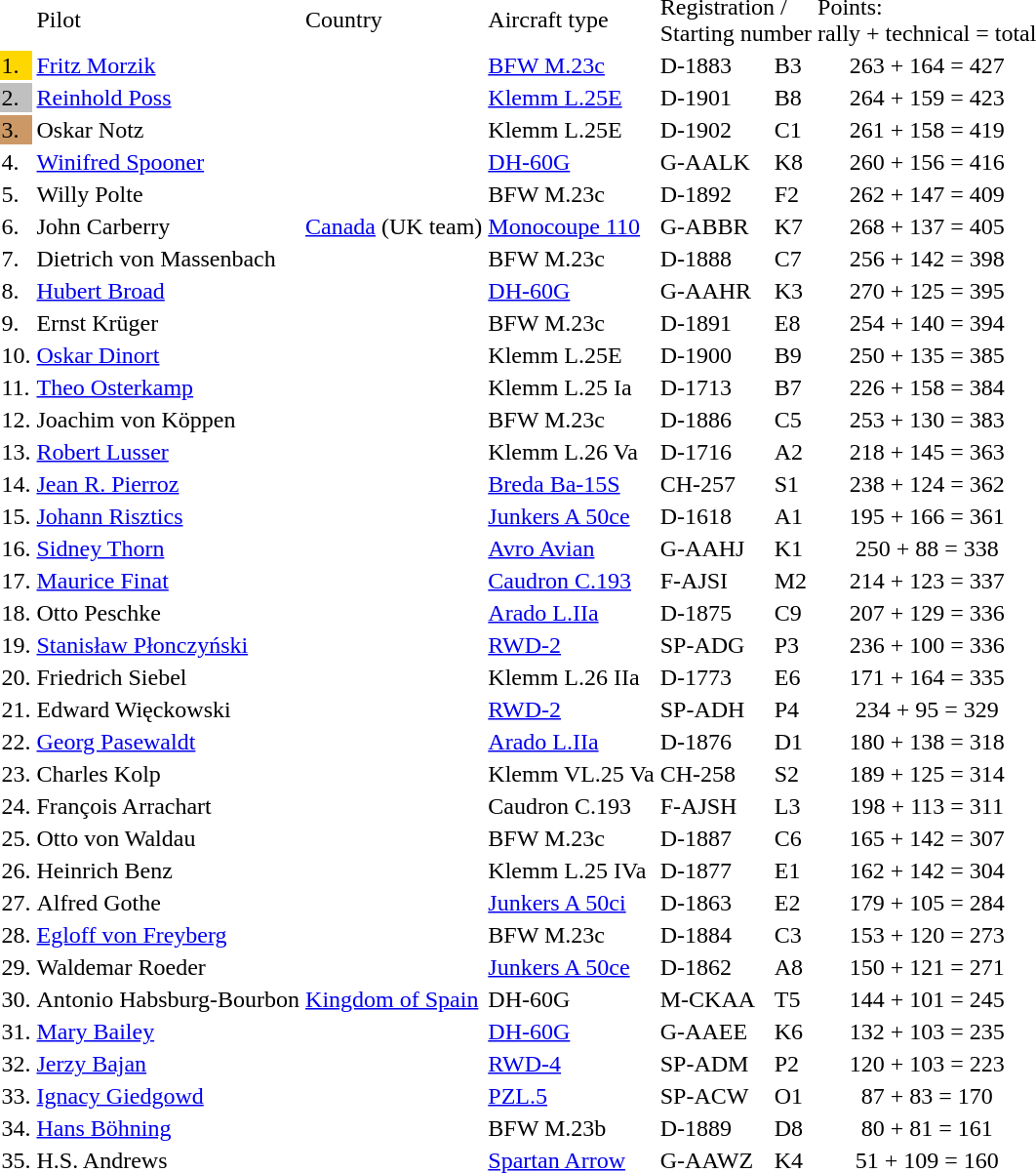<table>
<tr>
<td> </td>
<td>Pilot</td>
<td>Country</td>
<td>Aircraft type</td>
<td colspan=2>Registration /<br> Starting number</td>
<td>Points: <br>rally + technical = total</td>
</tr>
<tr>
<td bgcolor="gold">1.</td>
<td><a href='#'>Fritz Morzik</a></td>
<td></td>
<td><a href='#'>BFW M.23c</a></td>
<td>D-1883</td>
<td>B3</td>
<td align=center>263 + 164 = 427</td>
</tr>
<tr>
<td bgcolor="silver">2.</td>
<td><a href='#'>Reinhold Poss</a></td>
<td></td>
<td><a href='#'>Klemm L.25E</a></td>
<td>D-1901</td>
<td>B8</td>
<td align=center>264 + 159 = 423</td>
</tr>
<tr>
<td bgcolor="CC9966">3.</td>
<td>Oskar Notz</td>
<td></td>
<td>Klemm L.25E</td>
<td>D-1902</td>
<td>C1</td>
<td align=center>261 + 158 = 419</td>
</tr>
<tr>
<td>4.</td>
<td><a href='#'>Winifred Spooner</a></td>
<td></td>
<td><a href='#'>DH-60G</a></td>
<td>G-AALK</td>
<td>K8</td>
<td align=center>260 + 156 = 416</td>
</tr>
<tr>
<td>5.</td>
<td>Willy Polte</td>
<td></td>
<td>BFW M.23c</td>
<td>D-1892</td>
<td>F2</td>
<td align=center>262 + 147 = 409</td>
</tr>
<tr>
<td>6.</td>
<td>John Carberry</td>
<td> <a href='#'>Canada</a> (UK team)</td>
<td><a href='#'>Monocoupe 110</a></td>
<td>G-ABBR</td>
<td>K7</td>
<td align=center>268 + 137 = 405</td>
</tr>
<tr>
<td>7.</td>
<td>Dietrich von Massenbach</td>
<td></td>
<td>BFW M.23c</td>
<td>D-1888</td>
<td>C7</td>
<td align=center>256 + 142 = 398</td>
</tr>
<tr>
<td>8.</td>
<td><a href='#'>Hubert Broad</a></td>
<td></td>
<td><a href='#'>DH-60G</a></td>
<td>G-AAHR</td>
<td>K3</td>
<td align=center>270 + 125 = 395</td>
</tr>
<tr>
<td>9.</td>
<td>Ernst Krüger</td>
<td></td>
<td>BFW M.23c</td>
<td>D-1891</td>
<td>E8</td>
<td align=center>254 + 140 = 394</td>
</tr>
<tr>
<td>10.</td>
<td><a href='#'>Oskar Dinort</a></td>
<td></td>
<td>Klemm L.25E</td>
<td>D-1900</td>
<td>B9</td>
<td align=center>250 + 135 = 385</td>
</tr>
<tr>
<td>11.</td>
<td><a href='#'>Theo Osterkamp</a></td>
<td></td>
<td>Klemm L.25 Ia</td>
<td>D-1713</td>
<td>B7</td>
<td align=center>226 + 158 = 384</td>
</tr>
<tr>
<td>12.</td>
<td>Joachim von Köppen</td>
<td></td>
<td>BFW M.23c</td>
<td>D-1886</td>
<td>C5</td>
<td align=center>253 + 130 = 383</td>
</tr>
<tr>
<td>13.</td>
<td><a href='#'>Robert Lusser</a></td>
<td></td>
<td>Klemm L.26 Va</td>
<td>D-1716</td>
<td>A2</td>
<td align=center>218 + 145 = 363</td>
</tr>
<tr>
<td>14.</td>
<td><a href='#'>Jean R. Pierroz</a></td>
<td></td>
<td><a href='#'>Breda Ba-15S</a></td>
<td>CH-257</td>
<td>S1</td>
<td align=center>238 + 124 = 362</td>
</tr>
<tr>
<td>15.</td>
<td><a href='#'>Johann Risztics</a></td>
<td></td>
<td><a href='#'>Junkers A 50ce</a></td>
<td>D-1618</td>
<td>A1</td>
<td align=center>195 + 166 = 361</td>
</tr>
<tr>
<td>16.</td>
<td><a href='#'>Sidney Thorn</a></td>
<td></td>
<td><a href='#'>Avro Avian</a></td>
<td>G-AAHJ</td>
<td>K1</td>
<td align=center>250 + 88 = 338</td>
</tr>
<tr>
<td>17.</td>
<td><a href='#'>Maurice Finat</a></td>
<td></td>
<td><a href='#'>Caudron C.193</a></td>
<td>F-AJSI</td>
<td>M2</td>
<td align=center>214 + 123 = 337</td>
</tr>
<tr>
<td>18.</td>
<td>Otto Peschke</td>
<td></td>
<td><a href='#'>Arado L.IIa</a></td>
<td>D-1875</td>
<td>C9</td>
<td align=center>207 + 129 = 336</td>
</tr>
<tr>
<td>19.</td>
<td><a href='#'>Stanisław Płonczyński</a></td>
<td></td>
<td><a href='#'>RWD-2</a></td>
<td>SP-ADG</td>
<td>P3</td>
<td align=center>236 + 100 = 336</td>
</tr>
<tr>
<td>20.</td>
<td>Friedrich Siebel</td>
<td></td>
<td>Klemm L.26 IIa</td>
<td>D-1773</td>
<td>E6</td>
<td align=center>171 + 164 = 335</td>
</tr>
<tr>
<td>21.</td>
<td>Edward Więckowski</td>
<td></td>
<td><a href='#'>RWD-2</a></td>
<td>SP-ADH</td>
<td>P4</td>
<td align=center>234 + 95 = 329</td>
</tr>
<tr>
<td>22.</td>
<td><a href='#'>Georg Pasewaldt</a></td>
<td></td>
<td><a href='#'>Arado L.IIa</a></td>
<td>D-1876</td>
<td>D1</td>
<td align=center>180 + 138 = 318</td>
</tr>
<tr>
<td>23.</td>
<td>Charles Kolp</td>
<td></td>
<td>Klemm VL.25 Va</td>
<td>CH-258</td>
<td>S2</td>
<td align=center>189 + 125 = 314</td>
</tr>
<tr>
<td>24.</td>
<td>François Arrachart</td>
<td></td>
<td>Caudron C.193</td>
<td>F-AJSH</td>
<td>L3</td>
<td align=center>198 + 113 = 311</td>
</tr>
<tr>
<td>25.</td>
<td>Otto von Waldau</td>
<td></td>
<td>BFW M.23c</td>
<td>D-1887</td>
<td>C6</td>
<td align=center>165 + 142 = 307</td>
</tr>
<tr>
<td>26.</td>
<td>Heinrich Benz</td>
<td></td>
<td>Klemm L.25 IVa</td>
<td>D-1877</td>
<td>E1</td>
<td align=center>162 + 142 = 304</td>
</tr>
<tr>
<td>27.</td>
<td>Alfred Gothe</td>
<td></td>
<td><a href='#'>Junkers A 50ci</a></td>
<td>D-1863</td>
<td>E2</td>
<td align=center>179 + 105 = 284</td>
</tr>
<tr>
<td>28.</td>
<td><a href='#'>Egloff von Freyberg</a></td>
<td></td>
<td>BFW M.23c</td>
<td>D-1884</td>
<td>C3</td>
<td align=center>153 + 120 = 273</td>
</tr>
<tr>
<td>29.</td>
<td>Waldemar Roeder</td>
<td></td>
<td><a href='#'>Junkers A 50ce</a></td>
<td>D-1862</td>
<td>A8</td>
<td align=center>150 + 121 = 271</td>
</tr>
<tr>
<td>30.</td>
<td>Antonio Habsburg-Bourbon</td>
<td> <a href='#'>Kingdom of Spain</a></td>
<td>DH-60G</td>
<td>M-CKAA</td>
<td>T5</td>
<td align=center>144 + 101 = 245</td>
</tr>
<tr>
<td>31.</td>
<td><a href='#'>Mary Bailey</a></td>
<td></td>
<td><a href='#'>DH-60G</a></td>
<td>G-AAEE</td>
<td>K6</td>
<td align=center>132 + 103 = 235</td>
</tr>
<tr>
<td>32.</td>
<td><a href='#'>Jerzy Bajan</a></td>
<td></td>
<td><a href='#'>RWD-4</a></td>
<td>SP-ADM</td>
<td>P2</td>
<td align=center>120 + 103 = 223</td>
</tr>
<tr>
<td>33.</td>
<td><a href='#'>Ignacy Giedgowd</a></td>
<td></td>
<td><a href='#'>PZL.5</a></td>
<td>SP-ACW</td>
<td>O1</td>
<td align=center>87 + 83 = 170</td>
</tr>
<tr>
<td>34.</td>
<td><a href='#'>Hans Böhning</a></td>
<td></td>
<td>BFW M.23b</td>
<td>D-1889</td>
<td>D8</td>
<td align=center>80 + 81 = 161</td>
</tr>
<tr>
<td>35.</td>
<td>H.S. Andrews</td>
<td></td>
<td><a href='#'>Spartan Arrow</a></td>
<td>G-AAWZ</td>
<td>K4</td>
<td align=center>51 + 109 = 160</td>
</tr>
</table>
